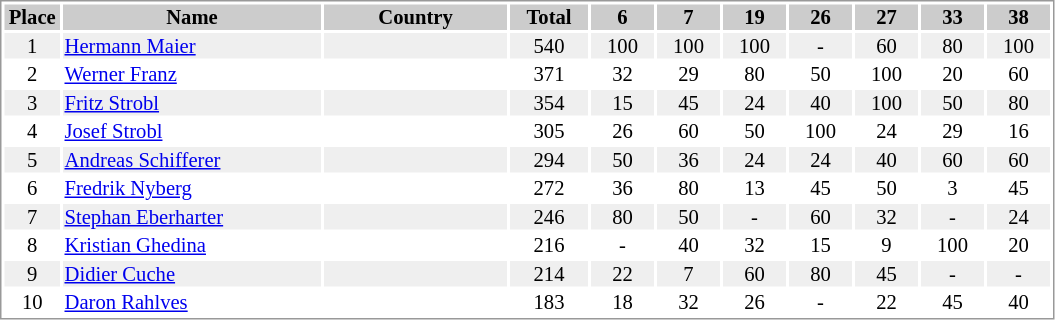<table border="0" style="border: 1px solid #999; background-color:#FFFFFF; text-align:center; font-size:86%; line-height:15px;">
<tr align="center" bgcolor="#CCCCCC">
<th width=35>Place</th>
<th width=170>Name</th>
<th width=120>Country</th>
<th width=50>Total</th>
<th width=40>6</th>
<th width=40>7</th>
<th width=40>19</th>
<th width=40>26</th>
<th width=40>27</th>
<th width=40>33</th>
<th width=40>38</th>
</tr>
<tr bgcolor="#EFEFEF">
<td>1</td>
<td align="left"><a href='#'>Hermann Maier</a></td>
<td align="left"></td>
<td>540</td>
<td>100</td>
<td>100</td>
<td>100</td>
<td>-</td>
<td>60</td>
<td>80</td>
<td>100</td>
</tr>
<tr>
<td>2</td>
<td align="left"><a href='#'>Werner Franz</a></td>
<td align="left"></td>
<td>371</td>
<td>32</td>
<td>29</td>
<td>80</td>
<td>50</td>
<td>100</td>
<td>20</td>
<td>60</td>
</tr>
<tr bgcolor="#EFEFEF">
<td>3</td>
<td align="left"><a href='#'>Fritz Strobl</a></td>
<td align="left"></td>
<td>354</td>
<td>15</td>
<td>45</td>
<td>24</td>
<td>40</td>
<td>100</td>
<td>50</td>
<td>80</td>
</tr>
<tr>
<td>4</td>
<td align="left"><a href='#'>Josef Strobl</a></td>
<td align="left"></td>
<td>305</td>
<td>26</td>
<td>60</td>
<td>50</td>
<td>100</td>
<td>24</td>
<td>29</td>
<td>16</td>
</tr>
<tr bgcolor="#EFEFEF">
<td>5</td>
<td align="left"><a href='#'>Andreas Schifferer</a></td>
<td align="left"></td>
<td>294</td>
<td>50</td>
<td>36</td>
<td>24</td>
<td>24</td>
<td>40</td>
<td>60</td>
<td>60</td>
</tr>
<tr>
<td>6</td>
<td align="left"><a href='#'>Fredrik Nyberg</a></td>
<td align="left"></td>
<td>272</td>
<td>36</td>
<td>80</td>
<td>13</td>
<td>45</td>
<td>50</td>
<td>3</td>
<td>45</td>
</tr>
<tr bgcolor="#EFEFEF">
<td>7</td>
<td align="left"><a href='#'>Stephan Eberharter</a></td>
<td align="left"></td>
<td>246</td>
<td>80</td>
<td>50</td>
<td>-</td>
<td>60</td>
<td>32</td>
<td>-</td>
<td>24</td>
</tr>
<tr>
<td>8</td>
<td align="left"><a href='#'>Kristian Ghedina</a></td>
<td align="left"></td>
<td>216</td>
<td>-</td>
<td>40</td>
<td>32</td>
<td>15</td>
<td>9</td>
<td>100</td>
<td>20</td>
</tr>
<tr bgcolor="#EFEFEF">
<td>9</td>
<td align="left"><a href='#'>Didier Cuche</a></td>
<td align="left"> </td>
<td>214</td>
<td>22</td>
<td>7</td>
<td>60</td>
<td>80</td>
<td>45</td>
<td>-</td>
<td>-</td>
</tr>
<tr>
<td>10</td>
<td align="left"><a href='#'>Daron Rahlves</a></td>
<td align="left"></td>
<td>183</td>
<td>18</td>
<td>32</td>
<td>26</td>
<td>-</td>
<td>22</td>
<td>45</td>
<td>40</td>
</tr>
</table>
